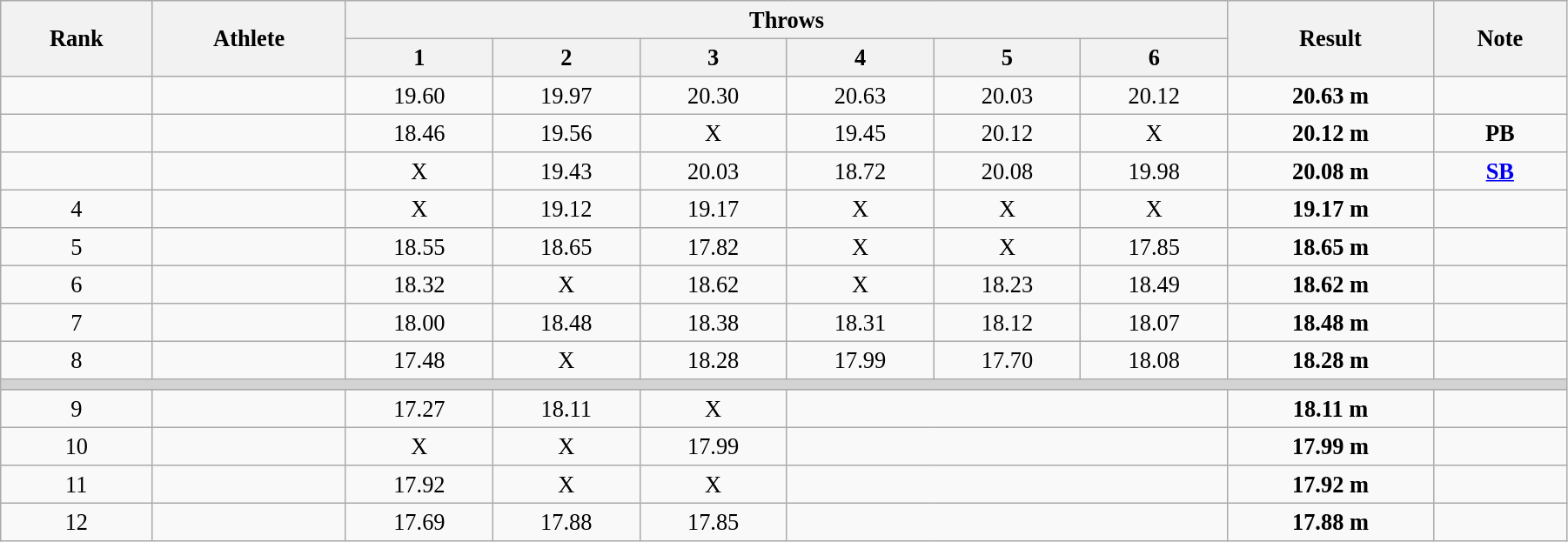<table class="wikitable" style=" text-align:center; font-size:110%;" width="95%">
<tr>
<th rowspan="2">Rank</th>
<th rowspan="2">Athlete</th>
<th colspan="6">Throws</th>
<th rowspan="2">Result</th>
<th rowspan="2">Note</th>
</tr>
<tr>
<th>1</th>
<th>2</th>
<th>3</th>
<th>4</th>
<th>5</th>
<th>6</th>
</tr>
<tr>
<td></td>
<td align=left></td>
<td>19.60</td>
<td>19.97</td>
<td>20.30</td>
<td>20.63</td>
<td>20.03</td>
<td>20.12</td>
<td><strong>20.63 m</strong></td>
<td></td>
</tr>
<tr>
<td></td>
<td align=left></td>
<td>18.46</td>
<td>19.56</td>
<td>X</td>
<td>19.45</td>
<td>20.12</td>
<td>X</td>
<td><strong>20.12 m</strong></td>
<td><strong>PB</strong></td>
</tr>
<tr>
<td></td>
<td align=left></td>
<td>X</td>
<td>19.43</td>
<td>20.03</td>
<td>18.72</td>
<td>20.08</td>
<td>19.98</td>
<td><strong>20.08 m</strong></td>
<td><strong><a href='#'>SB</a></strong></td>
</tr>
<tr>
<td>4</td>
<td align=left></td>
<td>X</td>
<td>19.12</td>
<td>19.17</td>
<td>X</td>
<td>X</td>
<td>X</td>
<td><strong>19.17 m</strong></td>
<td></td>
</tr>
<tr>
<td>5</td>
<td align=left></td>
<td>18.55</td>
<td>18.65</td>
<td>17.82</td>
<td>X</td>
<td>X</td>
<td>17.85</td>
<td><strong>18.65 m</strong></td>
<td></td>
</tr>
<tr>
<td>6</td>
<td align=left></td>
<td>18.32</td>
<td>X</td>
<td>18.62</td>
<td>X</td>
<td>18.23</td>
<td>18.49</td>
<td><strong>18.62 m</strong></td>
<td></td>
</tr>
<tr>
<td>7</td>
<td align=left></td>
<td>18.00</td>
<td>18.48</td>
<td>18.38</td>
<td>18.31</td>
<td>18.12</td>
<td>18.07</td>
<td><strong>18.48 m</strong></td>
<td></td>
</tr>
<tr>
<td>8</td>
<td align=left></td>
<td>17.48</td>
<td>X</td>
<td>18.28</td>
<td>17.99</td>
<td>17.70</td>
<td>18.08</td>
<td><strong>18.28 m</strong></td>
<td></td>
</tr>
<tr>
<td colspan=10 bgcolor=lightgray></td>
</tr>
<tr>
<td>9</td>
<td align=left></td>
<td>17.27</td>
<td>18.11</td>
<td>X</td>
<td colspan=3></td>
<td><strong>18.11 m</strong></td>
<td></td>
</tr>
<tr>
<td>10</td>
<td align=left></td>
<td>X</td>
<td>X</td>
<td>17.99</td>
<td colspan=3></td>
<td><strong>17.99 m</strong></td>
<td></td>
</tr>
<tr>
<td>11</td>
<td align=left></td>
<td>17.92</td>
<td>X</td>
<td>X</td>
<td colspan=3></td>
<td><strong>17.92 m</strong></td>
<td></td>
</tr>
<tr>
<td>12</td>
<td align=left></td>
<td>17.69</td>
<td>17.88</td>
<td>17.85</td>
<td colspan=3></td>
<td><strong>17.88 m</strong></td>
<td></td>
</tr>
</table>
